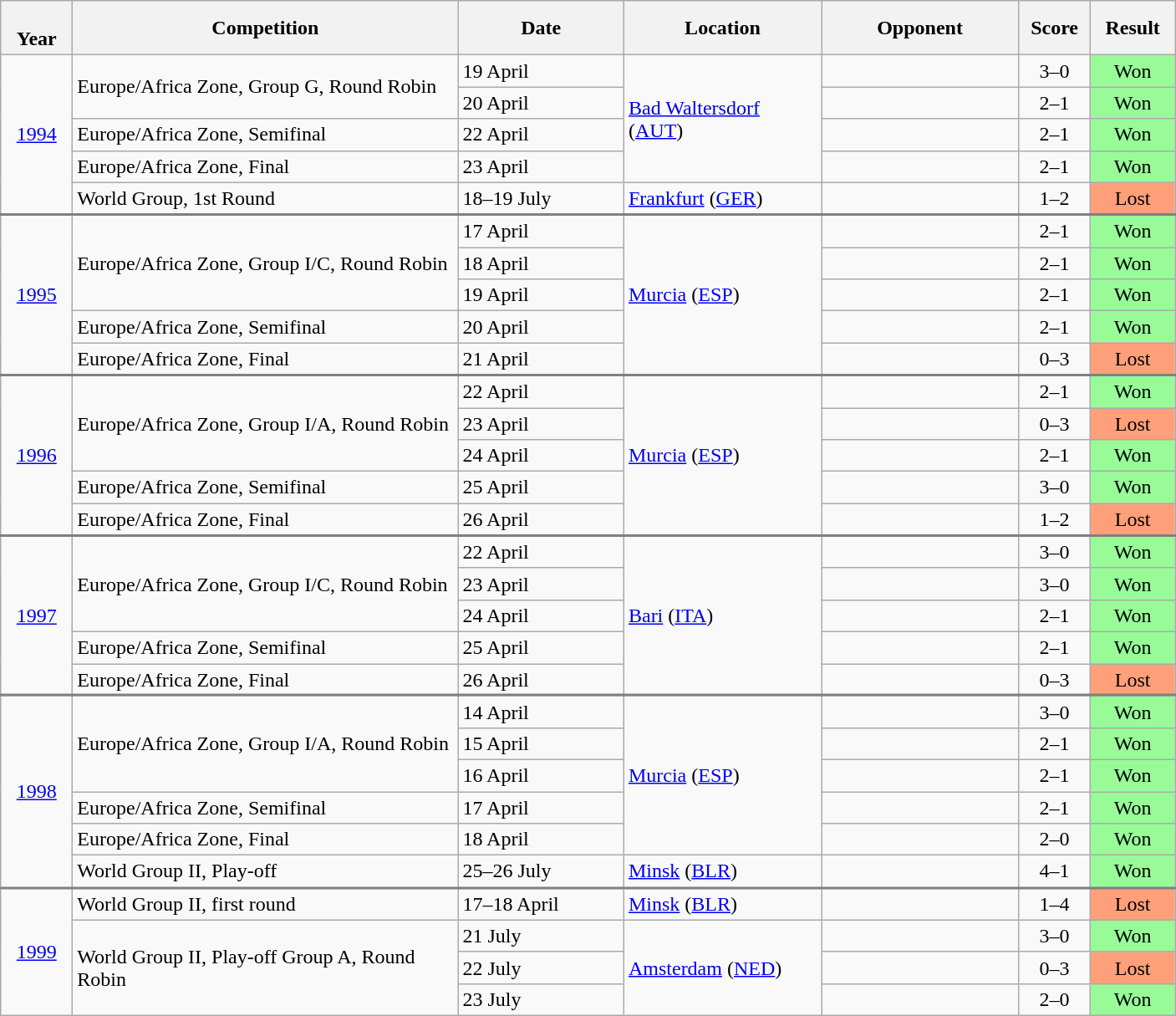<table class="wikitable collapsible collapsed nowrap">
<tr>
<th style="width:50px"><br> Year</th>
<th style="width:300px">Competition</th>
<th style="width:125px">Date</th>
<th style="width:150px">Location</th>
<th style="width:150px">Opponent</th>
<th style="width:50px">Score</th>
<th style="width:60px">Result</th>
</tr>
<tr>
<td align="center" rowspan="5"><a href='#'>1994</a></td>
<td rowspan="2">Europe/Africa Zone, Group G, Round Robin</td>
<td>19 April</td>
<td rowspan="4"><a href='#'>Bad Waltersdorf</a> (<a href='#'>AUT</a>)</td>
<td></td>
<td align="center">3–0</td>
<td align="center" bgcolor="#98FB98">Won</td>
</tr>
<tr>
<td>20 April</td>
<td></td>
<td align="center">2–1</td>
<td align="center" bgcolor="#98FB98">Won</td>
</tr>
<tr>
<td>Europe/Africa Zone, Semifinal</td>
<td>22 April</td>
<td></td>
<td align="center">2–1</td>
<td align="center" bgcolor="#98FB98">Won</td>
</tr>
<tr>
<td>Europe/Africa Zone, Final</td>
<td>23 April</td>
<td></td>
<td align="center">2–1</td>
<td align="center" bgcolor="#98FB98">Won</td>
</tr>
<tr>
<td>World Group, 1st Round</td>
<td>18–19 July</td>
<td><a href='#'>Frankfurt</a> (<a href='#'>GER</a>)</td>
<td></td>
<td align="center">1–2</td>
<td align="center" bgcolor="FFA07A">Lost</td>
</tr>
<tr style="border-top:2px solid gray;">
<td align="center" rowspan="5"><a href='#'>1995</a></td>
<td rowspan="3">Europe/Africa Zone, Group I/C, Round Robin</td>
<td>17 April</td>
<td rowspan="5"><a href='#'>Murcia</a> (<a href='#'>ESP</a>)</td>
<td></td>
<td align="center">2–1</td>
<td align="center" bgcolor="#98FB98">Won</td>
</tr>
<tr>
<td>18 April</td>
<td></td>
<td align="center">2–1</td>
<td align="center" bgcolor="#98FB98">Won</td>
</tr>
<tr>
<td>19 April</td>
<td></td>
<td align="center">2–1</td>
<td align="center" bgcolor="#98FB98">Won</td>
</tr>
<tr>
<td>Europe/Africa Zone, Semifinal</td>
<td>20 April</td>
<td></td>
<td align="center">2–1</td>
<td align="center" bgcolor="#98FB98">Won</td>
</tr>
<tr>
<td>Europe/Africa Zone, Final</td>
<td>21 April</td>
<td></td>
<td align="center">0–3</td>
<td align="center" bgcolor=#FFA07A>Lost</td>
</tr>
<tr style="border-top:2px solid gray;">
<td align="center" rowspan="5"><a href='#'>1996</a></td>
<td rowspan="3">Europe/Africa Zone, Group I/A, Round Robin</td>
<td>22 April</td>
<td rowspan="5"><a href='#'>Murcia</a> (<a href='#'>ESP</a>)</td>
<td></td>
<td align="center">2–1</td>
<td align="center" bgcolor="#98FB98">Won</td>
</tr>
<tr>
<td>23 April</td>
<td></td>
<td align="center">0–3</td>
<td align="center" bgcolor=#FFA07A>Lost</td>
</tr>
<tr>
<td>24 April</td>
<td></td>
<td align="center">2–1</td>
<td align="center" bgcolor="#98FB98">Won</td>
</tr>
<tr>
<td>Europe/Africa Zone, Semifinal</td>
<td>25 April</td>
<td></td>
<td align="center">3–0</td>
<td align="center" bgcolor="#98FB98">Won</td>
</tr>
<tr>
<td>Europe/Africa Zone, Final</td>
<td>26 April</td>
<td></td>
<td align="center">1–2</td>
<td align="center" bgcolor=#FFA07A>Lost</td>
</tr>
<tr style="border-top:2px solid gray;">
<td align="center" rowspan="5"><a href='#'>1997</a></td>
<td rowspan="3">Europe/Africa Zone, Group I/C, Round Robin</td>
<td>22 April</td>
<td rowspan="5"><a href='#'>Bari</a> (<a href='#'>ITA</a>)</td>
<td></td>
<td align="center">3–0</td>
<td align="center" bgcolor="#98FB98">Won</td>
</tr>
<tr>
<td>23 April</td>
<td></td>
<td align="center">3–0</td>
<td align="center" bgcolor="#98FB98">Won</td>
</tr>
<tr>
<td>24 April</td>
<td></td>
<td align="center">2–1</td>
<td align="center" bgcolor="#98FB98">Won</td>
</tr>
<tr>
<td>Europe/Africa Zone, Semifinal</td>
<td>25 April</td>
<td></td>
<td align="center">2–1</td>
<td align="center" bgcolor="#98FB98">Won</td>
</tr>
<tr>
<td>Europe/Africa Zone, Final</td>
<td>26 April</td>
<td></td>
<td align="center">0–3</td>
<td align="center" bgcolor=#FFA07A>Lost</td>
</tr>
<tr>
</tr>
<tr style="border-top:2px solid gray;">
<td align="center" rowspan="6"><a href='#'>1998</a></td>
<td rowspan="3">Europe/Africa Zone, Group I/A, Round Robin</td>
<td>14 April</td>
<td rowspan="5"><a href='#'>Murcia</a> (<a href='#'>ESP</a>)</td>
<td></td>
<td align="center">3–0</td>
<td align="center" bgcolor="#98FB98">Won</td>
</tr>
<tr>
<td>15 April</td>
<td></td>
<td align="center">2–1</td>
<td align="center" bgcolor="#98FB98">Won</td>
</tr>
<tr>
<td>16 April</td>
<td></td>
<td align="center">2–1</td>
<td align="center" bgcolor="#98FB98">Won</td>
</tr>
<tr>
<td>Europe/Africa Zone, Semifinal</td>
<td>17 April</td>
<td></td>
<td align="center">2–1</td>
<td align="center" bgcolor="#98FB98">Won</td>
</tr>
<tr>
<td>Europe/Africa Zone, Final</td>
<td>18 April</td>
<td></td>
<td align="center">2–0</td>
<td align="center" bgcolor="#98FB98">Won</td>
</tr>
<tr>
<td>World Group II, Play-off</td>
<td>25–26 July</td>
<td><a href='#'>Minsk</a> (<a href='#'>BLR</a>)</td>
<td></td>
<td align="center">4–1</td>
<td align="center" bgcolor=#98FB98>Won</td>
</tr>
<tr style="border-top:2px solid gray;">
<td align="center" rowspan="4"><a href='#'>1999</a></td>
<td>World Group II, first round</td>
<td>17–18 April</td>
<td><a href='#'>Minsk</a> (<a href='#'>BLR</a>)</td>
<td></td>
<td align="center">1–4</td>
<td align="center" bgcolor=#FFA07A>Lost</td>
</tr>
<tr>
<td rowspan="3">World Group II, Play-off Group A, Round Robin</td>
<td>21 July</td>
<td rowspan="3"><a href='#'>Amsterdam</a> (<a href='#'>NED</a>)</td>
<td></td>
<td align="center">3–0</td>
<td align="center" bgcolor=#98FB98>Won</td>
</tr>
<tr>
<td>22 July</td>
<td></td>
<td align="center">0–3</td>
<td align="center" bgcolor=#FFA07A>Lost</td>
</tr>
<tr>
<td>23 July</td>
<td></td>
<td align="center">2–0</td>
<td align="center" bgcolor=#98FB98>Won</td>
</tr>
</table>
